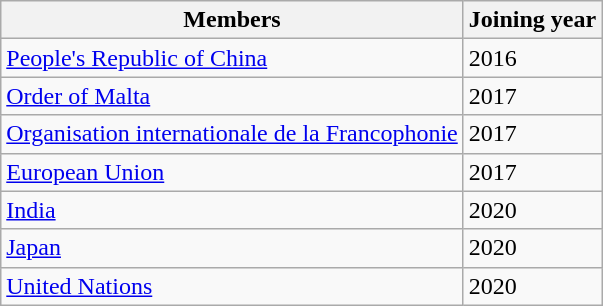<table class="wikitable sortable">
<tr>
<th>Members</th>
<th>Joining year</th>
</tr>
<tr>
<td><a href='#'>People's Republic of China</a></td>
<td>2016</td>
</tr>
<tr>
<td><a href='#'>Order of Malta</a></td>
<td>2017</td>
</tr>
<tr>
<td><a href='#'>Organisation internationale de la Francophonie</a></td>
<td>2017</td>
</tr>
<tr>
<td><a href='#'>European Union</a></td>
<td>2017</td>
</tr>
<tr>
<td><a href='#'>India</a></td>
<td>2020</td>
</tr>
<tr>
<td><a href='#'>Japan</a></td>
<td>2020</td>
</tr>
<tr>
<td><a href='#'>United Nations</a></td>
<td>2020</td>
</tr>
</table>
